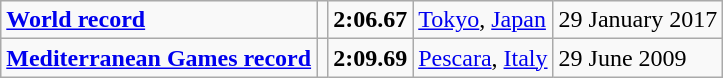<table class="wikitable">
<tr>
<td><strong><a href='#'>World record</a></strong></td>
<td></td>
<td><strong>2:06.67</strong></td>
<td><a href='#'>Tokyo</a>, <a href='#'>Japan</a></td>
<td>29 January 2017</td>
</tr>
<tr>
<td><strong><a href='#'>Mediterranean Games record</a></strong></td>
<td></td>
<td><strong>2:09.69</strong></td>
<td><a href='#'>Pescara</a>, <a href='#'>Italy</a></td>
<td>29 June 2009</td>
</tr>
</table>
